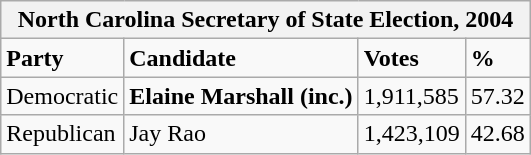<table class="wikitable">
<tr>
<th colspan="4">North Carolina Secretary of State Election, 2004</th>
</tr>
<tr>
<td><strong>Party</strong></td>
<td><strong>Candidate</strong></td>
<td><strong>Votes</strong></td>
<td><strong>%</strong></td>
</tr>
<tr>
<td>Democratic</td>
<td><strong>Elaine Marshall (inc.)</strong></td>
<td>1,911,585</td>
<td>57.32</td>
</tr>
<tr>
<td>Republican</td>
<td>Jay Rao</td>
<td>1,423,109</td>
<td>42.68</td>
</tr>
</table>
